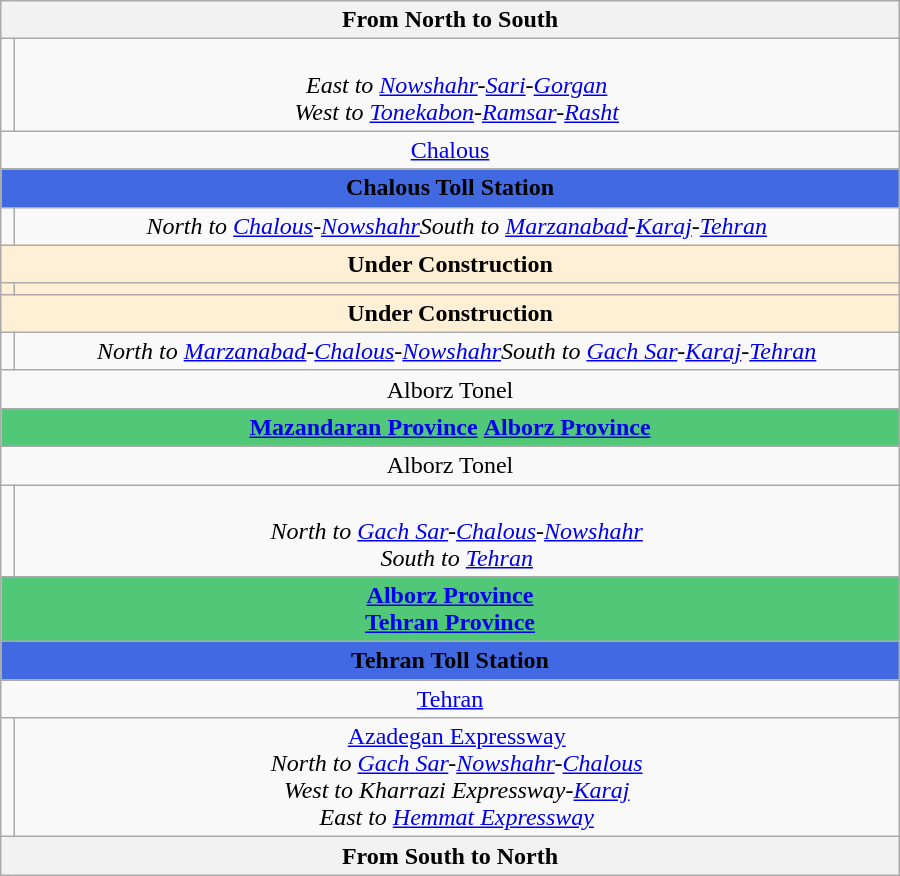<table class="wikitable" style="text-align:center" width="600px">
<tr>
<th text-align="center" colspan="3"> From North to South </th>
</tr>
<tr>
<td><br></td>
<td><br><em>East to <a href='#'>Nowshahr</a>-<a href='#'>Sari</a>-<a href='#'>Gorgan</a></em><br><em>West to <a href='#'>Tonekabon</a>-<a href='#'>Ramsar</a>-<a href='#'>Rasht</a></em></td>
</tr>
<tr>
<td colspan="7"  style="text-align:center; background:#F5 F5 DC;">  <a href='#'>Chalous</a> </td>
</tr>
<tr>
<td colspan="7" align="center" bgcolor="#41 69 E1" color: #FFFFFF> <strong>Chalous Toll Station</strong></td>
</tr>
<tr>
<td></td>
<td><em>North to <a href='#'>Chalous</a>-<a href='#'>Nowshahr</a></em><em>South to <a href='#'>Marzanabad</a>-<a href='#'>Karaj</a>-<a href='#'>Tehran</a></em></td>
</tr>
<tr>
<td text-align="center" colspan="3" bgcolor="#FFEFD5"> <strong>Under Construction</strong> </td>
</tr>
<tr bgcolor="#FFEFD5">
<td></td>
<td></td>
</tr>
<tr>
<td text-align="center" colspan="3" bgcolor="#FFEFD5"> <strong>Under Construction</strong> </td>
</tr>
<tr>
<td></td>
<td><em>North to <a href='#'>Marzanabad</a>-<a href='#'>Chalous</a>-<a href='#'>Nowshahr</a></em><em>South to <a href='#'>Gach Sar</a>-<a href='#'>Karaj</a>-<a href='#'>Tehran</a></em></td>
</tr>
<tr>
<td colspan="7" style="text-align:center; background:#F5 F5 DC;">  Alborz Tonel </td>
</tr>
<tr>
<td colspan="7" align="center" bgcolor="#50 C8 78"> <strong><a href='#'>Mazandaran Province</a></strong>  <strong><a href='#'>Alborz Province</a></strong> </td>
</tr>
<tr>
<td colspan="7" style="text-align:center; background:#F5 F5 DC;">  Alborz Tonel </td>
</tr>
<tr>
<td></td>
<td><br><em>North to <a href='#'>Gach Sar</a>-<a href='#'>Chalous</a>-<a href='#'>Nowshahr</a></em><br><em>South to <a href='#'>Tehran</a></em></td>
</tr>
<tr>
<td colspan="7" align="center" bgcolor="#50 C8 78"> <strong><a href='#'>Alborz Province</a></strong> <br> <strong><a href='#'>Tehran Province</a></strong> </td>
</tr>
<tr>
<td colspan="7" align="center" bgcolor="#41 69 E1" color: #FFFFFF> <strong>Tehran Toll Station</strong></td>
</tr>
<tr>
<td colspan="7"  style="text-align:center; background:#F5 F5 DC;">  <a href='#'>Tehran</a> </td>
</tr>
<tr>
<td><br></td>
<td> <a href='#'>Azadegan Expressway</a><br><em>North to <a href='#'>Gach Sar</a>-<a href='#'>Nowshahr</a>-<a href='#'>Chalous</a></em><br><em>West to Kharrazi Expressway-<a href='#'>Karaj</a></em><br><em>East to <a href='#'>Hemmat Expressway</a></em></td>
</tr>
<tr>
<th text-align="center" colspan="3"> From South to North </th>
</tr>
</table>
